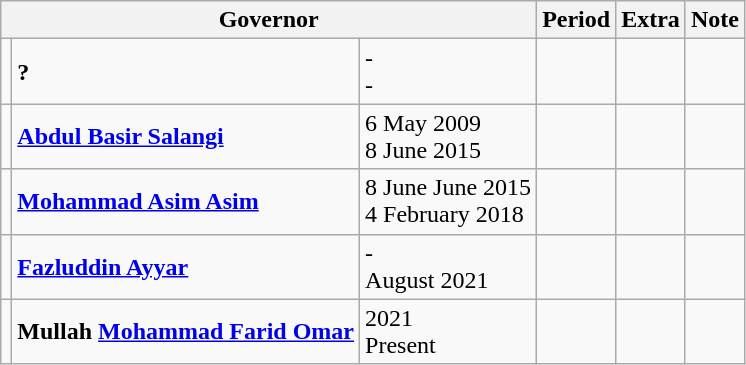<table class="wikitable">
<tr>
<th colspan="3">Governor</th>
<th>Period</th>
<th>Extra</th>
<th>Note</th>
</tr>
<tr>
<td></td>
<td><strong>?</strong></td>
<td>- <br> -</td>
<td></td>
<td></td>
<td></td>
</tr>
<tr>
<td></td>
<td><strong><a href='#'>Abdul Basir Salangi</a></strong></td>
<td>6 May 2009 <br> 8 June 2015</td>
<td></td>
<td></td>
<td></td>
</tr>
<tr>
<td></td>
<td><strong><a href='#'>Mohammad Asim Asim</a></strong></td>
<td>8 June June 2015 <br> 4 February 2018</td>
<td></td>
<td></td>
<td></td>
</tr>
<tr>
<td></td>
<td><strong><a href='#'>Fazluddin Ayyar</a></strong></td>
<td>- <br> August 2021</td>
<td></td>
<td></td>
<td></td>
</tr>
<tr>
<td></td>
<td><strong>Mullah <a href='#'>Mohammad Farid Omar</a></strong></td>
<td>2021 <br> Present</td>
<td></td>
<td></td>
<td></td>
</tr>
</table>
